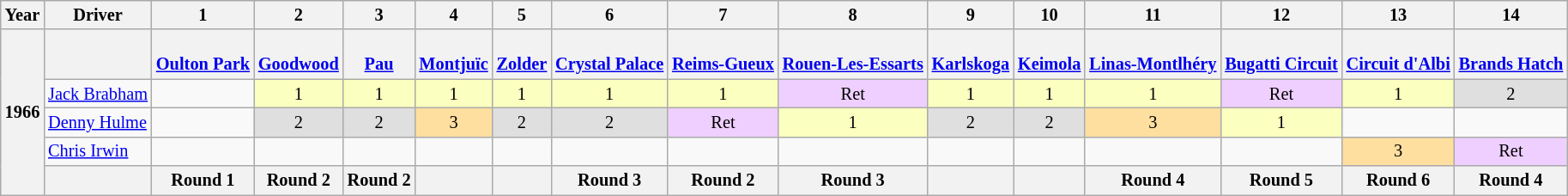<table class="wikitable" style="text-align:center; font-size:85%">
<tr>
<th>Year</th>
<th>Driver</th>
<th>1</th>
<th>2</th>
<th>3</th>
<th>4</th>
<th>5</th>
<th>6</th>
<th>7</th>
<th>8</th>
<th>9</th>
<th>10</th>
<th>11</th>
<th>12</th>
<th>13</th>
<th>14</th>
</tr>
<tr>
<th rowspan="5">1966</th>
<th></th>
<th valign=top><br><a href='#'>Oulton Park</a></th>
<th valign=top><br><a href='#'>Goodwood</a></th>
<th valign=top><br><a href='#'>Pau</a></th>
<th valign=top><br><a href='#'>Montjuïc</a></th>
<th valign=top><br><a href='#'>Zolder</a></th>
<th valign=top><br><a href='#'>Crystal Palace</a></th>
<th valign=top><br><a href='#'>Reims-Gueux</a></th>
<th valign=top><br><a href='#'>Rouen-Les-Essarts</a></th>
<th valign=top><br><a href='#'>Karlskoga</a></th>
<th valign=top><br><a href='#'>Keimola</a></th>
<th valign=top><br><a href='#'>Linas-Montlhéry</a></th>
<th valign=top><br><a href='#'>Bugatti Circuit</a></th>
<th valign=top><br><a href='#'>Circuit d'Albi</a></th>
<th valign=top><br><a href='#'>Brands Hatch</a></th>
</tr>
<tr>
<td align="left"> <a href='#'>Jack Brabham</a></td>
<td></td>
<td style="background:#FBFFBF;">1</td>
<td style="background:#FBFFBF;">1</td>
<td style="background:#FBFFBF;">1</td>
<td style="background:#FBFFBF;">1</td>
<td style="background:#FBFFBF;">1</td>
<td style="background:#FBFFBF;">1</td>
<td style="background:#EFCFFF;">Ret</td>
<td style="background:#FBFFBF;">1</td>
<td style="background:#FBFFBF;">1</td>
<td style="background:#FBFFBF;">1</td>
<td style="background:#EFCFFF;">Ret</td>
<td style="background:#FBFFBF;">1</td>
<td style="background:#DFDFDF;">2</td>
</tr>
<tr>
<td align="left"> <a href='#'>Denny Hulme</a></td>
<td></td>
<td style="background:#DFDFDF;">2</td>
<td style="background:#DFDFDF;">2</td>
<td style="background:#ffdf9f;">3</td>
<td style="background:#DFDFDF;">2</td>
<td style="background:#DFDFDF;">2</td>
<td style="background:#EFCFFF;">Ret</td>
<td style="background:#FBFFBF;">1</td>
<td style="background:#DFDFDF;">2</td>
<td style="background:#DFDFDF;">2</td>
<td style="background:#ffdf9f;">3</td>
<td style="background:#FBFFBF;">1</td>
<td></td>
<td></td>
</tr>
<tr>
<td align="left"> <a href='#'>Chris Irwin</a></td>
<td></td>
<td></td>
<td></td>
<td></td>
<td></td>
<td></td>
<td></td>
<td></td>
<td></td>
<td></td>
<td></td>
<td></td>
<td style="background:#ffdf9f;">3</td>
<td style="background:#EFCFFF;">Ret</td>
</tr>
<tr>
<th></th>
<th> Round 1</th>
<th> Round 2</th>
<th> Round 2</th>
<th></th>
<th></th>
<th> Round 3</th>
<th> Round 2</th>
<th> Round 3</th>
<th></th>
<th></th>
<th> Round 4</th>
<th> Round 5</th>
<th> Round 6</th>
<th> Round 4</th>
</tr>
</table>
